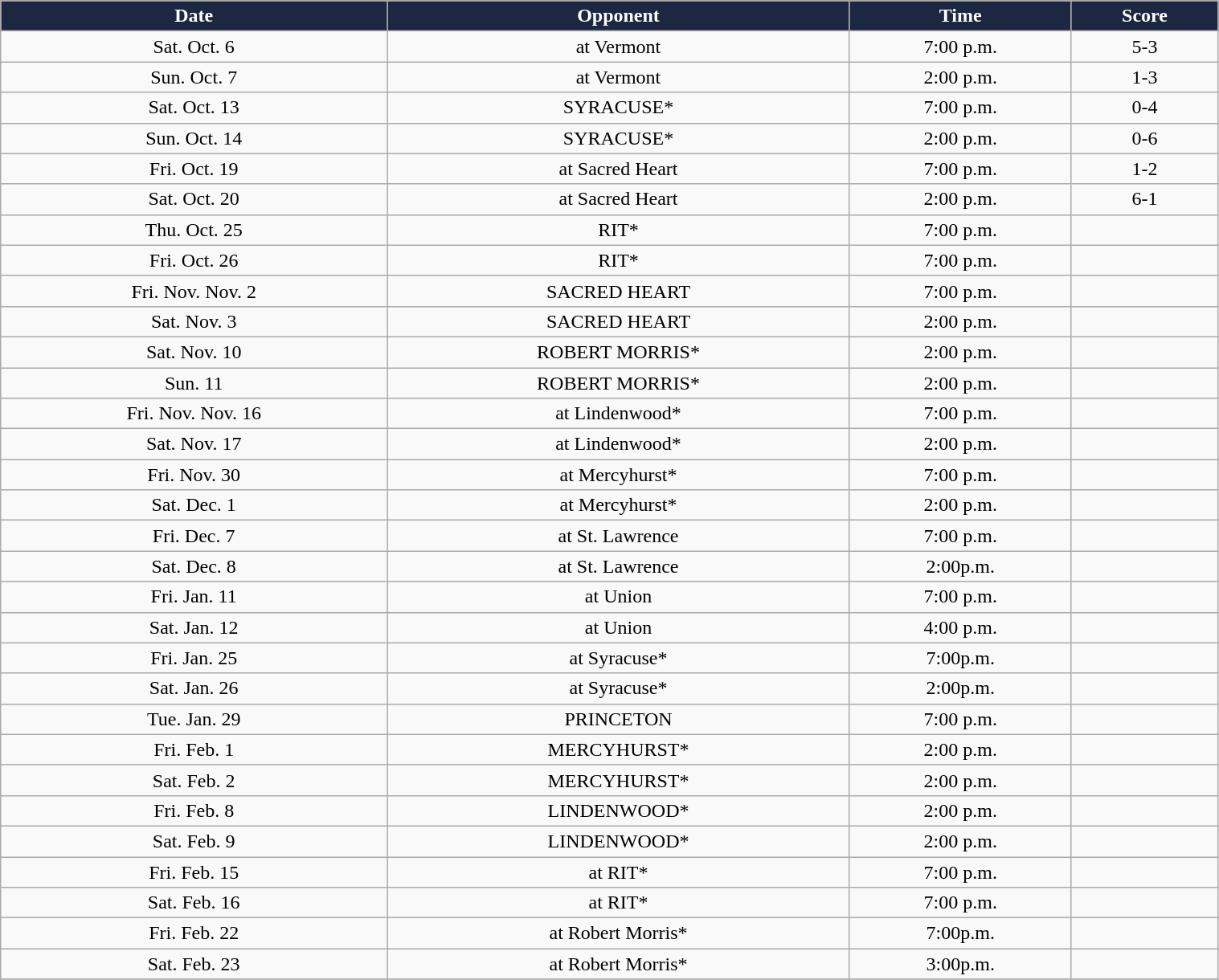<table class="wikitable" width="80%">
<tr align="center"  style=" background:#1c2841; color:white;">
<td><strong>Date</strong></td>
<td><strong>Opponent</strong></td>
<td><strong>Time</strong></td>
<td><strong>Score</strong></td>
</tr>
<tr align="center" bgcolor="">
<td>Sat. Oct. 6</td>
<td>at Vermont</td>
<td>7:00 p.m.</td>
<td>5-3</td>
</tr>
<tr align="center" bgcolor="">
<td>Sun. Oct. 7</td>
<td>at Vermont</td>
<td>2:00 p.m.</td>
<td>1-3</td>
</tr>
<tr align="center" bgcolor="">
<td>Sat. Oct. 13</td>
<td>SYRACUSE*</td>
<td>7:00 p.m.</td>
<td>0-4</td>
</tr>
<tr align="center" bgcolor="">
<td>Sun. Oct. 14</td>
<td>SYRACUSE*</td>
<td>2:00 p.m.</td>
<td>0-6</td>
</tr>
<tr align="center" bgcolor="">
<td>Fri. Oct. 19</td>
<td>at Sacred Heart</td>
<td>7:00 p.m.</td>
<td>1-2</td>
</tr>
<tr align="center" bgcolor="">
<td>Sat. Oct. 20</td>
<td>at Sacred Heart</td>
<td>2:00 p.m.</td>
<td>6-1</td>
</tr>
<tr align="center" bgcolor="">
<td>Thu. Oct. 25</td>
<td>RIT*</td>
<td>7:00 p.m.</td>
<td></td>
</tr>
<tr align="center" bgcolor="">
<td>Fri. Oct. 26</td>
<td>RIT*</td>
<td>7:00 p.m.</td>
<td></td>
</tr>
<tr align="center" bgcolor="">
<td>Fri. Nov. Nov. 2</td>
<td>SACRED HEART</td>
<td>7:00 p.m.</td>
<td></td>
</tr>
<tr align="center" bgcolor="">
<td>Sat. Nov. 3</td>
<td>SACRED HEART</td>
<td>2:00 p.m.</td>
<td></td>
</tr>
<tr align="center" bgcolor="">
<td>Sat. Nov. 10</td>
<td>ROBERT MORRIS*</td>
<td>2:00 p.m.</td>
<td></td>
</tr>
<tr align="center" bgcolor="">
<td>Sun. 11</td>
<td>ROBERT MORRIS*</td>
<td>2:00 p.m.</td>
<td></td>
</tr>
<tr align="center" bgcolor="">
<td>Fri. Nov. Nov. 16</td>
<td>at Lindenwood*</td>
<td>7:00 p.m.</td>
<td></td>
</tr>
<tr align="center" bgcolor="">
<td>Sat. Nov. 17</td>
<td>at Lindenwood*</td>
<td>2:00 p.m.</td>
<td></td>
</tr>
<tr align="center" bgcolor="">
<td>Fri. Nov. 30</td>
<td>at Mercyhurst*</td>
<td>7:00 p.m.</td>
<td></td>
</tr>
<tr align="center" bgcolor="">
<td>Sat. Dec. 1</td>
<td>at Mercyhurst*</td>
<td>2:00 p.m.</td>
<td></td>
</tr>
<tr align="center" bgcolor="">
<td>Fri. Dec.  7</td>
<td>at St. Lawrence</td>
<td>7:00 p.m.</td>
<td></td>
</tr>
<tr align="center" bgcolor="">
<td>Sat. Dec.  8</td>
<td>at St. Lawrence</td>
<td>2:00p.m.</td>
<td></td>
</tr>
<tr align="center" bgcolor="">
<td>Fri. Jan. 11</td>
<td>at Union</td>
<td>7:00 p.m.</td>
<td></td>
</tr>
<tr align="center" bgcolor="">
<td>Sat. Jan. 12</td>
<td>at Union</td>
<td>4:00 p.m.</td>
<td></td>
</tr>
<tr align="center" bgcolor="">
<td>Fri. Jan. 25</td>
<td>at Syracuse*</td>
<td>7:00p.m.</td>
<td></td>
</tr>
<tr align="center" bgcolor="">
<td>Sat. Jan. 26</td>
<td>at Syracuse*</td>
<td>2:00p.m.</td>
<td></td>
</tr>
<tr align="center" bgcolor="">
<td>Tue. Jan. 29</td>
<td>PRINCETON</td>
<td>7:00 p.m.</td>
<td></td>
</tr>
<tr align="center" bgcolor="">
<td>Fri. Feb. 1</td>
<td>MERCYHURST*</td>
<td>2:00 p.m.</td>
<td></td>
</tr>
<tr align="center" bgcolor="">
<td>Sat. Feb. 2</td>
<td>MERCYHURST*</td>
<td>2:00 p.m.</td>
<td></td>
</tr>
<tr align="center" bgcolor="">
<td>Fri. Feb. 8</td>
<td>LINDENWOOD*</td>
<td>2:00 p.m.</td>
<td></td>
</tr>
<tr align="center" bgcolor="">
<td>Sat. Feb. 9</td>
<td>LINDENWOOD*</td>
<td>2:00 p.m.</td>
<td></td>
</tr>
<tr align="center" bgcolor="">
<td>Fri. Feb. 15</td>
<td>at RIT*</td>
<td>7:00 p.m.</td>
<td></td>
</tr>
<tr align="center" bgcolor="">
<td>Sat. Feb. 16</td>
<td>at RIT*</td>
<td>7:00 p.m.</td>
<td></td>
</tr>
<tr align="center" bgcolor="">
<td>Fri. Feb. 22</td>
<td>at Robert Morris*</td>
<td>7:00p.m.</td>
<td></td>
</tr>
<tr align="center" bgcolor="">
<td>Sat. Feb. 23</td>
<td>at Robert Morris*</td>
<td>3:00p.m.</td>
<td></td>
</tr>
<tr align="center" bgcolor="">
</tr>
</table>
